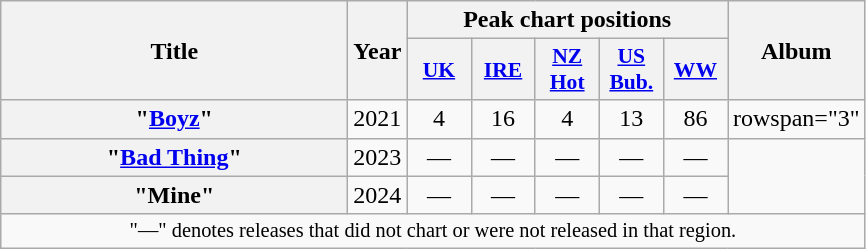<table class="wikitable plainrowheaders" style="text-align:center;">
<tr>
<th scope="col" rowspan="2" style="width:14em;">Title</th>
<th scope="col" rowspan="2">Year</th>
<th scope="col" colspan="5">Peak chart positions</th>
<th scope="col" rowspan="2">Album</th>
</tr>
<tr>
<th scope="col" style="width:2.5em;font-size:90%;"><a href='#'>UK</a><br></th>
<th scope="col" style="width:2.5em;font-size:90%;"><a href='#'>IRE</a><br></th>
<th scope="col" style="width:2.5em;font-size:90%;"><a href='#'>NZ<br>Hot</a><br></th>
<th scope="col" style="width:2.5em;font-size:90%;"><a href='#'>US<br>Bub.</a><br></th>
<th scope="col" style="width:2.5em;font-size:90%;"><a href='#'>WW</a><br></th>
</tr>
<tr>
<th scope="row">"<a href='#'>Boyz</a>"<br></th>
<td>2021</td>
<td>4</td>
<td>16</td>
<td>4</td>
<td>13</td>
<td>86</td>
<td>rowspan="3" </td>
</tr>
<tr>
<th scope="row">"<a href='#'>Bad Thing</a>"</th>
<td>2023</td>
<td>—</td>
<td>—</td>
<td>—</td>
<td>—</td>
<td>—</td>
</tr>
<tr>
<th scope="row">"Mine"<br></th>
<td>2024</td>
<td>—</td>
<td>—</td>
<td>—</td>
<td>—</td>
<td>—</td>
</tr>
<tr>
<td style="font-size:85%;"colspan="8">"—" denotes releases that did not chart or were not released in that region.</td>
</tr>
</table>
